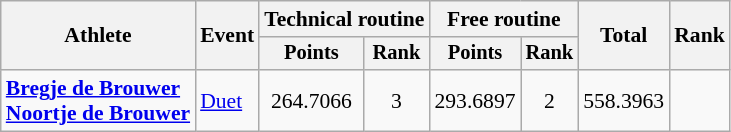<table class="wikitable" style="font-size:90%">
<tr>
<th rowspan="2">Athlete</th>
<th rowspan="2">Event</th>
<th colspan=2>Technical routine</th>
<th colspan=2>Free routine</th>
<th rowspan="2">Total</th>
<th rowspan="2">Rank</th>
</tr>
<tr style="font-size:95%">
<th>Points</th>
<th>Rank</th>
<th>Points</th>
<th>Rank</th>
</tr>
<tr align=center>
<td align=left><strong><a href='#'>Bregje de Brouwer</a><br><a href='#'>Noortje de Brouwer</a></strong></td>
<td align=left><a href='#'>Duet</a></td>
<td>264.7066</td>
<td>3</td>
<td>293.6897</td>
<td>2</td>
<td>558.3963</td>
<td></td>
</tr>
</table>
